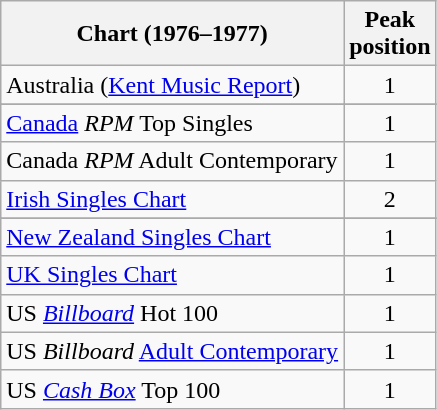<table class="wikitable">
<tr>
<th>Chart (1976–1977)</th>
<th>Peak<br>position</th>
</tr>
<tr>
<td>Australia (<a href='#'>Kent Music Report</a>)</td>
<td style="text-align:center;">1</td>
</tr>
<tr>
</tr>
<tr>
</tr>
<tr>
<td><a href='#'>Canada</a> <em>RPM</em> Top Singles </td>
<td style="text-align:center;">1</td>
</tr>
<tr>
<td>Canada <em>RPM</em> Adult Contemporary</td>
<td style="text-align:center;">1</td>
</tr>
<tr>
<td><a href='#'>Irish Singles Chart</a></td>
<td style="text-align:center;">2</td>
</tr>
<tr>
</tr>
<tr>
</tr>
<tr>
<td><a href='#'>New Zealand Singles Chart</a></td>
<td style="text-align:center;">1</td>
</tr>
<tr>
<td><a href='#'>UK Singles Chart</a></td>
<td style="text-align:center;">1</td>
</tr>
<tr>
<td>US <em><a href='#'>Billboard</a></em> Hot 100</td>
<td style="text-align:center;">1</td>
</tr>
<tr>
<td>US <em>Billboard</em> <a href='#'>Adult Contemporary</a></td>
<td style="text-align:center;">1</td>
</tr>
<tr>
<td align="left">US <em><a href='#'>Cash Box</a></em> Top 100</td>
<td style="text-align:center;">1</td>
</tr>
</table>
